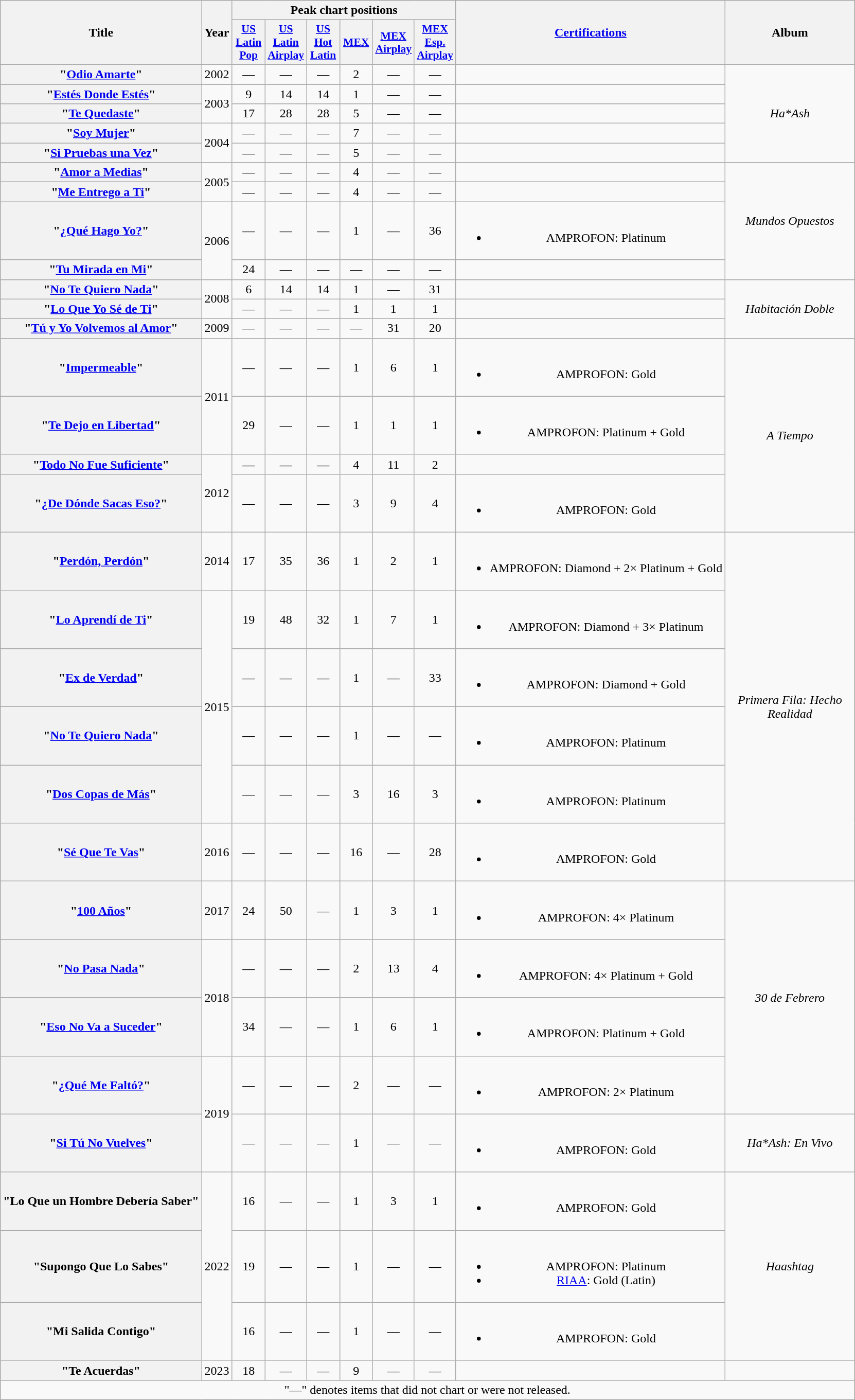<table class="wikitable plainrowheaders" style="text-align:center;">
<tr>
<th rowspan="2">Title</th>
<th rowspan="2" scope="col" style="width:2em;">Year</th>
<th colspan="6">Peak chart positions</th>
<th rowspan="2"><a href='#'>Certifications</a></th>
<th rowspan="2" scope="col" style="width:10em;">Album</th>
</tr>
<tr>
<th scope="col" style="width:2.5em;font-size:90%;"><a href='#'>US<br>Latin<br>Pop</a><br></th>
<th scope="col" style="width:2.5em;font-size:90%;"><a href='#'>US<br>Latin<br>Airplay</a><br></th>
<th scope="col" style="width:2.5em;font-size:90%;"><a href='#'>US<br>Hot<br>Latin</a><br></th>
<th scope="col" style="width:2.5em;font-size:90%;"><a href='#'>MEX</a><br></th>
<th scope="col" style="width:2.5em;font-size:90%;"><a href='#'>MEX<br>Airplay</a><br></th>
<th scope="col" style="width:2.5em;font-size:90%;"><a href='#'>MEX<br>Esp.<br>Airplay</a><br></th>
</tr>
<tr>
<th scope="row">"<a href='#'>Odio Amarte</a>"</th>
<td>2002</td>
<td>—</td>
<td>—</td>
<td>—</td>
<td>2</td>
<td>—</td>
<td>—</td>
<td></td>
<td rowspan="5"><em>Ha*Ash</em></td>
</tr>
<tr>
<th scope="row">"<a href='#'>Estés Donde Estés</a>"</th>
<td rowspan="2">2003</td>
<td>9</td>
<td>14</td>
<td>14</td>
<td>1</td>
<td>—</td>
<td>—</td>
<td></td>
</tr>
<tr>
<th scope="row"">"<a href='#'>Te Quedaste</a>"</th>
<td>17</td>
<td>28</td>
<td>28</td>
<td>5</td>
<td>—</td>
<td>—</td>
<td></td>
</tr>
<tr>
<th scope="row">"<a href='#'>Soy Mujer</a>"</th>
<td rowspan="2">2004</td>
<td>—</td>
<td>—</td>
<td>—</td>
<td>7</td>
<td>—</td>
<td>—</td>
<td></td>
</tr>
<tr>
<th scope="row">"<a href='#'>Si Pruebas una Vez</a>"</th>
<td>—</td>
<td>—</td>
<td>—</td>
<td>5</td>
<td>—</td>
<td>—</td>
<td></td>
</tr>
<tr>
<th scope="row">"<a href='#'>Amor a Medias</a>"</th>
<td rowspan="2">2005</td>
<td>—</td>
<td>—</td>
<td>—</td>
<td>4</td>
<td>—</td>
<td>—</td>
<td></td>
<td rowspan="4"><em>Mundos Opuestos</em></td>
</tr>
<tr>
<th scope="row">"<a href='#'>Me Entrego a Ti</a>"</th>
<td>—</td>
<td>—</td>
<td>—</td>
<td>4</td>
<td>—</td>
<td>—</td>
<td></td>
</tr>
<tr>
<th scope="row">"<a href='#'>¿Qué Hago Yo?</a>"</th>
<td rowspan="2">2006</td>
<td>—</td>
<td>—</td>
<td>—</td>
<td>1</td>
<td>—</td>
<td>36</td>
<td><br><ul><li>AMPROFON: Platinum</li></ul></td>
</tr>
<tr>
<th scope="row">"<a href='#'>Tu Mirada en Mi</a>"</th>
<td>24</td>
<td>—</td>
<td>—</td>
<td>—</td>
<td>—</td>
<td>—</td>
<td></td>
</tr>
<tr>
<th scope="row">"<a href='#'>No Te Quiero Nada</a>"</th>
<td rowspan="2">2008</td>
<td>6</td>
<td>14</td>
<td>14</td>
<td>1</td>
<td>—</td>
<td>31</td>
<td></td>
<td rowspan="3"><em>Habitación Doble</em></td>
</tr>
<tr>
<th scope="row">"<a href='#'>Lo Que Yo Sé de Ti</a>"</th>
<td>—</td>
<td>—</td>
<td>—</td>
<td>1</td>
<td>1</td>
<td>1</td>
<td></td>
</tr>
<tr>
<th scope="row">"<a href='#'>Tú y Yo Volvemos al Amor</a>"</th>
<td>2009</td>
<td>—</td>
<td>—</td>
<td>—</td>
<td>—</td>
<td>31</td>
<td>20</td>
<td></td>
</tr>
<tr>
<th scope="row">"<a href='#'>Impermeable</a>"</th>
<td rowspan="2">2011</td>
<td>—</td>
<td>—</td>
<td>—</td>
<td>1</td>
<td>6</td>
<td>1</td>
<td><br><ul><li>AMPROFON: Gold</li></ul></td>
<td rowspan="4"><em>A Tiempo</em></td>
</tr>
<tr>
<th scope="row">"<a href='#'>Te Dejo en Libertad</a>"</th>
<td>29</td>
<td>—</td>
<td>—</td>
<td>1</td>
<td>1</td>
<td>1</td>
<td><br><ul><li>AMPROFON: Platinum + Gold</li></ul></td>
</tr>
<tr>
<th scope="row">"<a href='#'>Todo No Fue Suficiente</a>"</th>
<td rowspan="2">2012</td>
<td>—</td>
<td>—</td>
<td>—</td>
<td>4</td>
<td>11</td>
<td>2</td>
<td></td>
</tr>
<tr>
<th scope="row">"<a href='#'>¿De Dónde Sacas Eso?</a>"</th>
<td>—</td>
<td>—</td>
<td>—</td>
<td>3</td>
<td>9</td>
<td>4</td>
<td><br><ul><li>AMPROFON: Gold</li></ul></td>
</tr>
<tr>
<th scope="row">"<a href='#'>Perdón, Perdón</a>"</th>
<td>2014</td>
<td>17</td>
<td>35</td>
<td>36</td>
<td>1</td>
<td>2</td>
<td>1</td>
<td><br><ul><li>AMPROFON: Diamond + 2× Platinum + Gold</li></ul></td>
<td rowspan="6"><em>Primera Fila: Hecho Realidad</em></td>
</tr>
<tr>
<th scope="row">"<a href='#'>Lo Aprendí de Ti</a>"</th>
<td rowspan="4">2015</td>
<td>19</td>
<td>48</td>
<td>32</td>
<td>1</td>
<td>7</td>
<td>1</td>
<td><br><ul><li>AMPROFON: Diamond + 3× Platinum</li></ul></td>
</tr>
<tr>
<th scope="row">"<a href='#'>Ex de Verdad</a>"</th>
<td>—</td>
<td>—</td>
<td>—</td>
<td>1</td>
<td>—</td>
<td>33</td>
<td><br><ul><li>AMPROFON: Diamond + Gold</li></ul></td>
</tr>
<tr>
<th scope="row">"<a href='#'>No Te Quiero Nada</a>"<br></th>
<td>—</td>
<td>—</td>
<td>—</td>
<td>1</td>
<td>—</td>
<td>—</td>
<td><br><ul><li>AMPROFON: Platinum</li></ul></td>
</tr>
<tr>
<th scope="row">"<a href='#'>Dos Copas de Más</a>"</th>
<td>—</td>
<td>—</td>
<td>—</td>
<td>3</td>
<td>16</td>
<td>3</td>
<td><br><ul><li>AMPROFON: Platinum</li></ul></td>
</tr>
<tr>
<th scope="row">"<a href='#'>Sé Que Te Vas</a>"</th>
<td>2016</td>
<td>—</td>
<td>—</td>
<td>—</td>
<td>16</td>
<td>—</td>
<td>28</td>
<td><br><ul><li>AMPROFON: Gold</li></ul></td>
</tr>
<tr>
<th scope="row">"<a href='#'>100 Años</a>"<br></th>
<td>2017</td>
<td>24</td>
<td>50</td>
<td>—</td>
<td>1</td>
<td>3</td>
<td>1</td>
<td><br><ul><li>AMPROFON: 4× Platinum</li></ul></td>
<td rowspan="4"><em>30 de Febrero</em></td>
</tr>
<tr>
<th scope="row">"<a href='#'>No Pasa Nada</a>"</th>
<td rowspan="2">2018</td>
<td>—</td>
<td>—</td>
<td>—</td>
<td>2</td>
<td>13</td>
<td>4</td>
<td><br><ul><li>AMPROFON: 4× Platinum + Gold</li></ul></td>
</tr>
<tr>
<th scope="row">"<a href='#'>Eso No Va a Suceder</a>"</th>
<td>34</td>
<td>—</td>
<td>—</td>
<td>1</td>
<td>6</td>
<td>1</td>
<td><br><ul><li>AMPROFON: Platinum + Gold</li></ul></td>
</tr>
<tr>
<th scope="row">"<a href='#'>¿Qué Me Faltó?</a>"</th>
<td rowspan="2">2019</td>
<td>—</td>
<td>—</td>
<td>—</td>
<td>2</td>
<td>—</td>
<td>—</td>
<td><br><ul><li>AMPROFON: 2× Platinum</li></ul></td>
</tr>
<tr>
<th scope="row">"<a href='#'>Si Tú No Vuelves</a>"<br></th>
<td>—</td>
<td>—</td>
<td>—</td>
<td>1</td>
<td>—</td>
<td>—</td>
<td><br><ul><li>AMPROFON: Gold</li></ul></td>
<td><em>Ha*Ash: En Vivo</em></td>
</tr>
<tr>
<th scope="row">"Lo Que un Hombre Debería Saber"</th>
<td rowspan="3">2022</td>
<td>16</td>
<td>—</td>
<td>—</td>
<td>1</td>
<td>3</td>
<td>1</td>
<td><br><ul><li>AMPROFON: Gold</li></ul></td>
<td rowspan="3"><em>Haashtag</em></td>
</tr>
<tr>
<th scope="row">"Supongo Que Lo Sabes"</th>
<td>19</td>
<td>—</td>
<td>—</td>
<td>1</td>
<td>—</td>
<td>—</td>
<td><br><ul><li>AMPROFON: Platinum</li><li><a href='#'>RIAA</a>: Gold (Latin)</li></ul></td>
</tr>
<tr>
<th scope="row">"Mi Salida Contigo"<br></th>
<td>16</td>
<td>—</td>
<td>—</td>
<td>1</td>
<td>—</td>
<td>—</td>
<td><br><ul><li>AMPROFON: Gold</li></ul></td>
</tr>
<tr>
<th scope="row">"Te Acuerdas"<br></th>
<td>2023</td>
<td>18</td>
<td>—</td>
<td>—</td>
<td>9</td>
<td>—</td>
<td>—</td>
<td></td>
<td></td>
</tr>
<tr>
<td colspan="10">"—" denotes items that did not chart or were not released.</td>
</tr>
</table>
